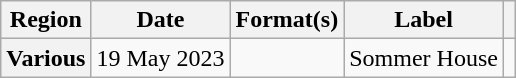<table class="wikitable plainrowheaders">
<tr>
<th scope="col">Region</th>
<th scope="col">Date</th>
<th scope="col">Format(s)</th>
<th scope="col">Label</th>
<th scope="col"></th>
</tr>
<tr>
<th scope="row">Various</th>
<td>19 May 2023</td>
<td></td>
<td>Sommer House</td>
<td style="text-align:center;"></td>
</tr>
</table>
